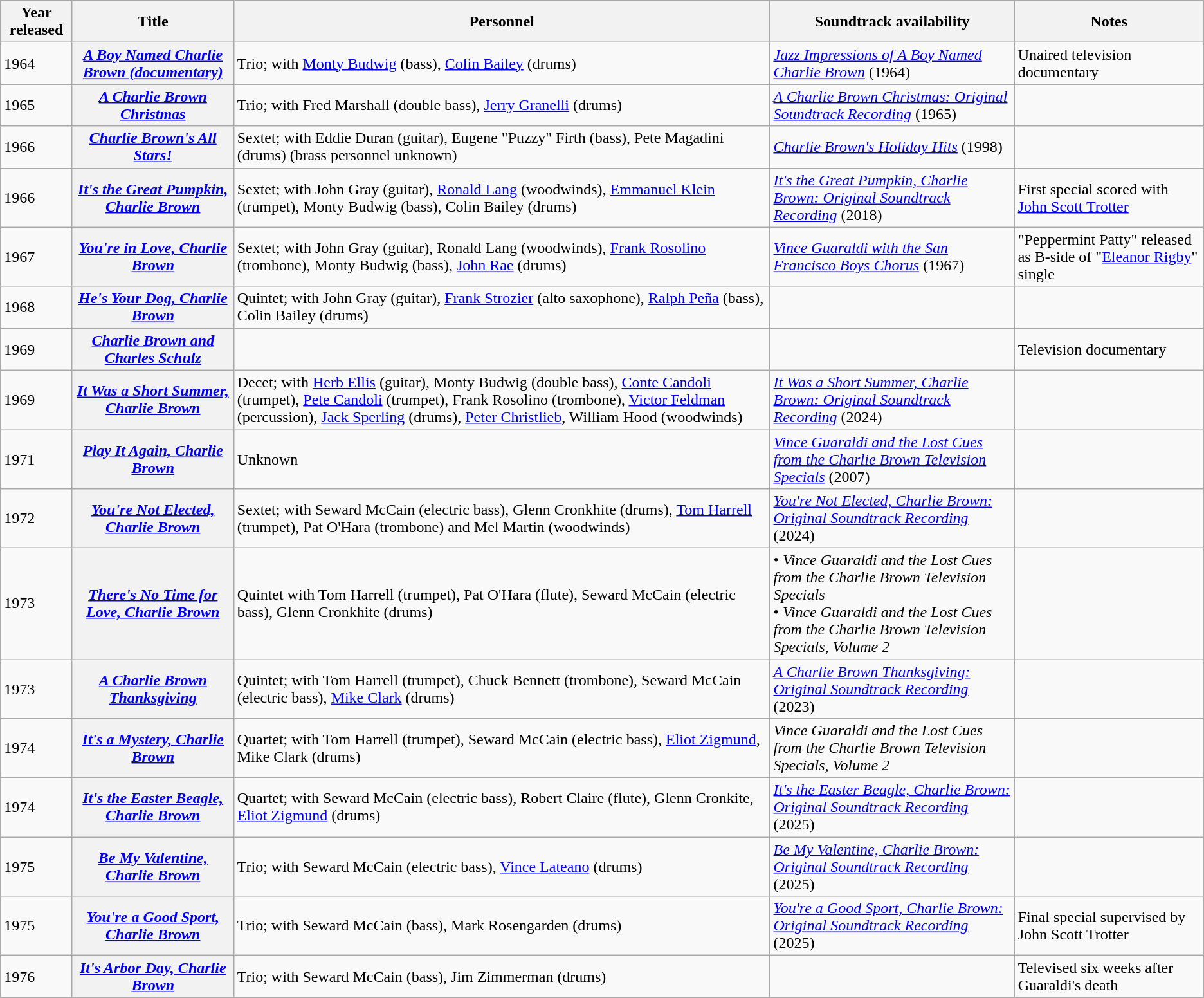<table class="wikitable sortable">
<tr>
<th>Year released</th>
<th>Title</th>
<th>Personnel</th>
<th>Soundtrack availability</th>
<th>Notes</th>
</tr>
<tr>
<td>1964</td>
<th scope="row"><em><a href='#'>A Boy Named Charlie Brown (documentary)</a></em></th>
<td>Trio; with <a href='#'>Monty Budwig</a> (bass), <a href='#'>Colin Bailey</a> (drums)</td>
<td><em><a href='#'>Jazz Impressions of A Boy Named Charlie Brown</a></em> (1964)</td>
<td>Unaired television documentary</td>
</tr>
<tr>
<td>1965</td>
<th scope="row"><em><a href='#'>A Charlie Brown Christmas</a></em></th>
<td>Trio; with Fred Marshall (double bass), <a href='#'>Jerry Granelli</a> (drums)</td>
<td><em><a href='#'>A Charlie Brown Christmas: Original Soundtrack Recording</a></em> (1965)</td>
<td></td>
</tr>
<tr>
<td>1966</td>
<th scope="row"><em><a href='#'>Charlie Brown's All Stars!</a></em></th>
<td>Sextet; with Eddie Duran (guitar), Eugene "Puzzy" Firth (bass), Pete Magadini (drums) (brass personnel unknown)</td>
<td><em><a href='#'>Charlie Brown's Holiday Hits</a></em> (1998)</td>
<td></td>
</tr>
<tr>
<td>1966</td>
<th scope="row"><em><a href='#'>It's the Great Pumpkin, Charlie Brown</a></em></th>
<td>Sextet; with John Gray (guitar), <a href='#'>Ronald Lang</a> (woodwinds), <a href='#'>Emmanuel Klein</a> (trumpet), Monty Budwig (bass), Colin Bailey (drums)</td>
<td><em><a href='#'>It's the Great Pumpkin, Charlie Brown: Original Soundtrack Recording</a></em> (2018)</td>
<td>First special scored with <a href='#'>John Scott Trotter</a></td>
</tr>
<tr>
<td>1967</td>
<th scope="row"><em><a href='#'>You're in Love, Charlie Brown</a></em></th>
<td>Sextet; with John Gray (guitar), Ronald Lang (woodwinds), <a href='#'>Frank Rosolino</a> (trombone), Monty Budwig (bass), <a href='#'>John Rae</a> (drums)</td>
<td><em><a href='#'>Vince Guaraldi with the San Francisco Boys Chorus</a></em> (1967)</td>
<td>"Peppermint Patty" released as B-side of "<a href='#'>Eleanor Rigby</a>" single</td>
</tr>
<tr>
<td>1968</td>
<th scope="row"><em><a href='#'>He's Your Dog, Charlie Brown</a></em></th>
<td>Quintet; with John Gray (guitar), <a href='#'>Frank Strozier</a> (alto saxophone), <a href='#'>Ralph Peña</a> (bass), Colin Bailey (drums)</td>
<td></td>
<td></td>
</tr>
<tr>
<td>1969</td>
<th scope="row"><em><a href='#'>Charlie Brown and Charles Schulz</a></em></th>
<td></td>
<td></td>
<td>Television documentary</td>
</tr>
<tr>
<td>1969</td>
<th scope="row"><em><a href='#'>It Was a Short Summer, Charlie Brown</a></em></th>
<td>Decet; with <a href='#'>Herb Ellis</a> (guitar), Monty Budwig (double bass), <a href='#'>Conte Candoli</a> (trumpet), <a href='#'>Pete Candoli</a> (trumpet), Frank Rosolino (trombone), <a href='#'>Victor Feldman</a> (percussion), <a href='#'>Jack Sperling</a> (drums), <a href='#'>Peter Christlieb</a>, William Hood (woodwinds)</td>
<td><em><a href='#'>It Was a Short Summer, Charlie Brown: Original Soundtrack Recording</a></em> (2024)</td>
<td></td>
</tr>
<tr>
<td>1971</td>
<th scope="row"><em><a href='#'>Play It Again, Charlie Brown</a></em></th>
<td>Unknown</td>
<td><em><a href='#'>Vince Guaraldi and the Lost Cues from the Charlie Brown Television Specials</a></em> (2007)</td>
<td></td>
</tr>
<tr>
<td>1972</td>
<th scope="row"><em><a href='#'>You're Not Elected, Charlie Brown</a></em></th>
<td>Sextet; with Seward McCain (electric bass), Glenn Cronkhite (drums), <a href='#'>Tom Harrell</a> (trumpet), Pat O'Hara (trombone) and Mel Martin (woodwinds)</td>
<td><em><a href='#'>You're Not Elected, Charlie Brown: Original Soundtrack Recording</a></em> (2024)</td>
<td></td>
</tr>
<tr>
<td>1973</td>
<th scope="row"><em><a href='#'>There's No Time for Love, Charlie Brown</a></em></th>
<td>Quintet with Tom Harrell (trumpet), Pat O'Hara (flute), Seward McCain (electric bass), Glenn Cronkhite (drums)</td>
<td>• <em>Vince Guaraldi and the Lost Cues from the Charlie Brown Television Specials</em><br>• <em>Vince Guaraldi and the Lost Cues from the Charlie Brown Television Specials, Volume 2</em></td>
<td></td>
</tr>
<tr>
<td>1973</td>
<th scope="row"><em><a href='#'>A Charlie Brown Thanksgiving</a></em></th>
<td>Quintet; with Tom Harrell (trumpet), Chuck Bennett (trombone), Seward McCain (electric bass), <a href='#'>Mike Clark</a> (drums)</td>
<td><em><a href='#'>A Charlie Brown Thanksgiving: Original Soundtrack Recording</a></em> (2023)</td>
<td></td>
</tr>
<tr>
<td>1974</td>
<th scope="row"><em><a href='#'>It's a Mystery, Charlie Brown</a></em></th>
<td>Quartet; with Tom Harrell (trumpet), Seward McCain (electric bass), <a href='#'>Eliot Zigmund</a>, Mike Clark (drums)</td>
<td><em>Vince Guaraldi and the Lost Cues from the Charlie Brown Television Specials, Volume 2</em></td>
<td></td>
</tr>
<tr>
<td>1974</td>
<th scope="row"><em><a href='#'>It's the Easter Beagle, Charlie Brown</a></em></th>
<td>Quartet; with Seward McCain (electric bass), Robert Claire (flute), Glenn Cronkite, <a href='#'>Eliot Zigmund</a> (drums)</td>
<td><em><a href='#'>It's the Easter Beagle, Charlie Brown: Original Soundtrack Recording</a></em> (2025)</td>
<td></td>
</tr>
<tr>
<td>1975</td>
<th scope="row"><em><a href='#'>Be My Valentine, Charlie Brown</a></em></th>
<td>Trio; with Seward McCain (electric bass), <a href='#'>Vince Lateano</a> (drums)</td>
<td><em><a href='#'>Be My Valentine, Charlie Brown: Original Soundtrack Recording</a></em> (2025)</td>
<td></td>
</tr>
<tr>
<td>1975</td>
<th scope="row"><em><a href='#'>You're a Good Sport, Charlie Brown</a></em></th>
<td>Trio; with Seward McCain (bass), Mark Rosengarden (drums)</td>
<td><em><a href='#'>You're a Good Sport, Charlie Brown: Original Soundtrack Recording</a></em> (2025)</td>
<td>Final special supervised by John Scott Trotter</td>
</tr>
<tr>
<td>1976</td>
<th scope="row"><em><a href='#'>It's Arbor Day, Charlie Brown</a></em></th>
<td>Trio; with Seward McCain (bass), Jim Zimmerman (drums)</td>
<td></td>
<td>Televised six weeks after Guaraldi's death</td>
</tr>
<tr>
</tr>
</table>
